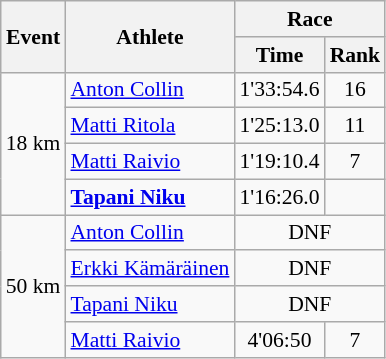<table class="wikitable" border="1" style="font-size:90%">
<tr>
<th rowspan=2>Event</th>
<th rowspan=2>Athlete</th>
<th colspan=2>Race</th>
</tr>
<tr>
<th>Time</th>
<th>Rank</th>
</tr>
<tr>
<td rowspan=4>18 km</td>
<td><a href='#'>Anton Collin</a></td>
<td align=center>1'33:54.6</td>
<td align=center>16</td>
</tr>
<tr>
<td><a href='#'>Matti Ritola</a></td>
<td align=center>1'25:13.0</td>
<td align=center>11</td>
</tr>
<tr>
<td><a href='#'>Matti Raivio</a></td>
<td align=center>1'19:10.4</td>
<td align=center>7</td>
</tr>
<tr>
<td><strong><a href='#'>Tapani Niku</a></strong></td>
<td align=center>1'16:26.0</td>
<td align=center></td>
</tr>
<tr>
<td rowspan=4>50 km</td>
<td><a href='#'>Anton Collin</a></td>
<td align=center colspan=2>DNF</td>
</tr>
<tr>
<td><a href='#'>Erkki Kämäräinen</a></td>
<td align=center colspan=2>DNF</td>
</tr>
<tr>
<td><a href='#'>Tapani Niku</a></td>
<td align=center colspan=2>DNF</td>
</tr>
<tr>
<td><a href='#'>Matti Raivio</a></td>
<td align=center>4'06:50</td>
<td align=center>7</td>
</tr>
</table>
